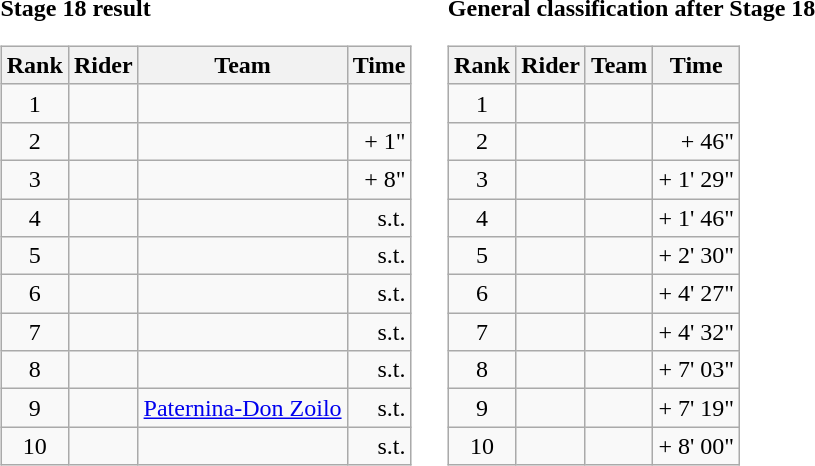<table>
<tr>
<td><strong>Stage 18 result</strong><br><table class="wikitable">
<tr>
<th scope="col">Rank</th>
<th scope="col">Rider</th>
<th scope="col">Team</th>
<th scope="col">Time</th>
</tr>
<tr>
<td style="text-align:center;">1</td>
<td></td>
<td></td>
<td style="text-align:right;"></td>
</tr>
<tr>
<td style="text-align:center;">2</td>
<td></td>
<td></td>
<td style="text-align:right;">+ 1"</td>
</tr>
<tr>
<td style="text-align:center;">3</td>
<td></td>
<td></td>
<td style="text-align:right;">+ 8"</td>
</tr>
<tr>
<td style="text-align:center;">4</td>
<td></td>
<td></td>
<td style="text-align:right;">s.t.</td>
</tr>
<tr>
<td style="text-align:center;">5</td>
<td></td>
<td></td>
<td style="text-align:right;">s.t.</td>
</tr>
<tr>
<td style="text-align:center;">6</td>
<td></td>
<td></td>
<td style="text-align:right;">s.t.</td>
</tr>
<tr>
<td style="text-align:center;">7</td>
<td></td>
<td></td>
<td style="text-align:right;">s.t.</td>
</tr>
<tr>
<td style="text-align:center;">8</td>
<td></td>
<td></td>
<td style="text-align:right;">s.t.</td>
</tr>
<tr>
<td style="text-align:center;">9</td>
<td></td>
<td><a href='#'>Paternina-Don Zoilo</a></td>
<td style="text-align:right;">s.t.</td>
</tr>
<tr>
<td style="text-align:center;">10</td>
<td></td>
<td></td>
<td style="text-align:right;">s.t.</td>
</tr>
</table>
</td>
<td></td>
<td><strong>General classification after Stage 18</strong><br><table class="wikitable">
<tr>
<th scope="col">Rank</th>
<th scope="col">Rider</th>
<th scope="col">Team</th>
<th scope="col">Time</th>
</tr>
<tr>
<td style="text-align:center;">1</td>
<td></td>
<td></td>
<td style="text-align:right;"></td>
</tr>
<tr>
<td style="text-align:center;">2</td>
<td></td>
<td></td>
<td style="text-align:right;">+ 46"</td>
</tr>
<tr>
<td style="text-align:center;">3</td>
<td></td>
<td></td>
<td style="text-align:right;">+ 1' 29"</td>
</tr>
<tr>
<td style="text-align:center;">4</td>
<td></td>
<td></td>
<td style="text-align:right;">+ 1' 46"</td>
</tr>
<tr>
<td style="text-align:center;">5</td>
<td></td>
<td></td>
<td style="text-align:right;">+ 2' 30"</td>
</tr>
<tr>
<td style="text-align:center;">6</td>
<td></td>
<td></td>
<td style="text-align:right;">+ 4' 27"</td>
</tr>
<tr>
<td style="text-align:center;">7</td>
<td></td>
<td></td>
<td style="text-align:right;">+ 4' 32"</td>
</tr>
<tr>
<td style="text-align:center;">8</td>
<td></td>
<td></td>
<td style="text-align:right;">+ 7' 03"</td>
</tr>
<tr>
<td style="text-align:center;">9</td>
<td></td>
<td></td>
<td style="text-align:right;">+ 7' 19"</td>
</tr>
<tr>
<td style="text-align:center;">10</td>
<td></td>
<td></td>
<td style="text-align:right;">+ 8' 00"</td>
</tr>
</table>
</td>
</tr>
</table>
